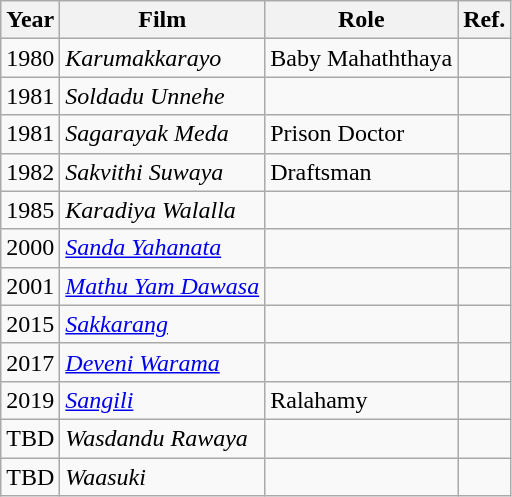<table class="wikitable">
<tr>
<th>Year</th>
<th>Film</th>
<th>Role</th>
<th>Ref.</th>
</tr>
<tr>
<td>1980</td>
<td><em>Karumakkarayo</em></td>
<td>Baby Mahaththaya</td>
<td></td>
</tr>
<tr>
<td>1981</td>
<td><em>Soldadu Unnehe</em></td>
<td></td>
<td></td>
</tr>
<tr>
<td>1981</td>
<td><em>Sagarayak Meda</em></td>
<td>Prison Doctor</td>
<td></td>
</tr>
<tr>
<td>1982</td>
<td><em>Sakvithi Suwaya</em></td>
<td>Draftsman</td>
<td></td>
</tr>
<tr>
<td>1985</td>
<td><em>Karadiya Walalla</em></td>
<td></td>
<td></td>
</tr>
<tr>
<td>2000</td>
<td><em><a href='#'>Sanda Yahanata</a></em></td>
<td></td>
<td></td>
</tr>
<tr>
<td>2001</td>
<td><em><a href='#'>Mathu Yam Dawasa</a></em></td>
<td></td>
<td></td>
</tr>
<tr>
<td>2015</td>
<td><em><a href='#'>Sakkarang</a></em></td>
<td></td>
<td></td>
</tr>
<tr>
<td>2017</td>
<td><em><a href='#'>Deveni Warama</a></em></td>
<td></td>
<td></td>
</tr>
<tr>
<td>2019</td>
<td><em><a href='#'>Sangili</a></em></td>
<td>Ralahamy</td>
<td></td>
</tr>
<tr>
<td>TBD</td>
<td><em>Wasdandu Rawaya</em></td>
<td></td>
<td></td>
</tr>
<tr>
<td>TBD</td>
<td><em>Waasuki</em></td>
<td></td>
<td></td>
</tr>
</table>
